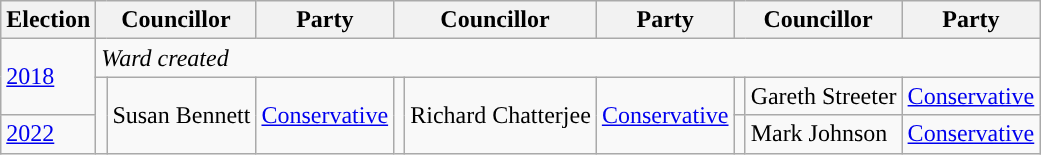<table class="wikitable">
<tr>
<th>Election</th>
<th colspan="2">Councillor</th>
<th>Party</th>
<th colspan="2">Councillor</th>
<th>Party</th>
<th colspan="2">Councillor</th>
<th>Party</th>
</tr>
<tr>
<td rowspan="2"><a href='#'>2018</a></td>
<td colspan="12"><em>Ward created</em></td>
</tr>
<tr>
<td rowspan="2" style="background-color: "></td>
<td rowspan="2">Susan Bennett</td>
<td rowspan="2"><a href='#'>Conservative</a></td>
<td rowspan="2" style="background-color: "></td>
<td rowspan="2">Richard Chatterjee</td>
<td rowspan="2"><a href='#'>Conservative</a></td>
<td style="background-color: "></td>
<td>Gareth Streeter</td>
<td><a href='#'>Conservative</a></td>
</tr>
<tr>
<td><a href='#'>2022</a></td>
<td style="background-color: "></td>
<td>Mark Johnson</td>
<td><a href='#'>Conservative</a></td>
</tr>
</table>
